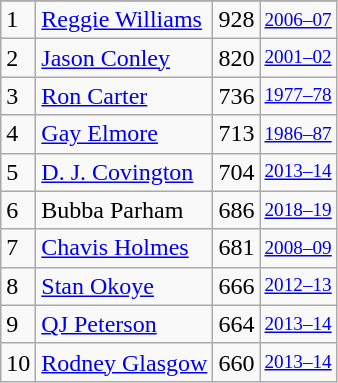<table class="wikitable">
<tr>
</tr>
<tr>
<td>1</td>
<td><a href='#'>Reggie Williams</a></td>
<td>928</td>
<td style="font-size:80%;"><a href='#'>2006–07</a></td>
</tr>
<tr>
<td>2</td>
<td><a href='#'>Jason Conley</a></td>
<td>820</td>
<td style="font-size:80%;"><a href='#'>2001–02</a></td>
</tr>
<tr>
<td>3</td>
<td><a href='#'>Ron Carter</a></td>
<td>736</td>
<td style="font-size:80%;"><a href='#'>1977–78</a></td>
</tr>
<tr>
<td>4</td>
<td><a href='#'>Gay Elmore</a></td>
<td>713</td>
<td style="font-size:80%;"><a href='#'>1986–87</a></td>
</tr>
<tr>
<td>5</td>
<td><a href='#'>D. J. Covington</a></td>
<td>704</td>
<td style="font-size:80%;"><a href='#'>2013–14</a></td>
</tr>
<tr>
<td>6</td>
<td>Bubba Parham</td>
<td>686</td>
<td style="font-size:80%;"><a href='#'>2018–19</a></td>
</tr>
<tr>
<td>7</td>
<td><a href='#'>Chavis Holmes</a></td>
<td>681</td>
<td style="font-size:80%;"><a href='#'>2008–09</a></td>
</tr>
<tr>
<td>8</td>
<td><a href='#'>Stan Okoye</a></td>
<td>666</td>
<td style="font-size:80%;"><a href='#'>2012–13</a></td>
</tr>
<tr>
<td>9</td>
<td><a href='#'>QJ Peterson</a></td>
<td>664</td>
<td style="font-size:80%;"><a href='#'>2013–14</a></td>
</tr>
<tr>
<td>10</td>
<td><a href='#'>Rodney Glasgow</a></td>
<td>660</td>
<td style="font-size:80%;"><a href='#'>2013–14</a></td>
</tr>
</table>
